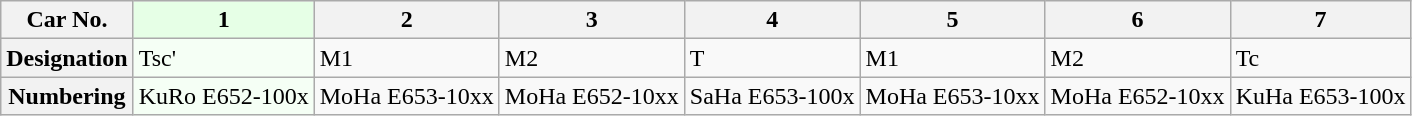<table class="wikitable">
<tr>
<th>Car No.</th>
<th style="background: #E6FFE6">1</th>
<th>2</th>
<th>3</th>
<th>4</th>
<th>5</th>
<th>6</th>
<th>7</th>
</tr>
<tr>
<th>Designation</th>
<td style="background: #F5FFF5">Tsc'</td>
<td>M1</td>
<td>M2</td>
<td>T</td>
<td>M1</td>
<td>M2</td>
<td>Tc</td>
</tr>
<tr>
<th>Numbering</th>
<td style="background: #F5FFF5">KuRo E652-100x</td>
<td>MoHa E653-10xx</td>
<td>MoHa E652-10xx</td>
<td>SaHa E653-100x</td>
<td>MoHa E653-10xx</td>
<td>MoHa E652-10xx</td>
<td>KuHa E653-100x</td>
</tr>
</table>
